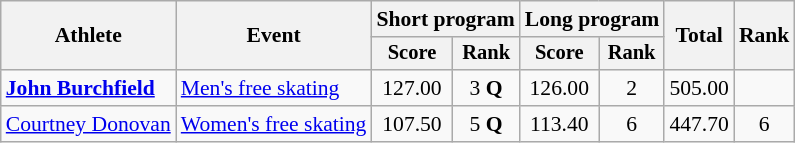<table class="wikitable" style="font-size:90%;">
<tr>
<th rowspan=2>Athlete</th>
<th rowspan=2>Event</th>
<th colspan=2>Short program</th>
<th colspan=2>Long program</th>
<th rowspan=2>Total</th>
<th rowspan=2>Rank</th>
</tr>
<tr style="font-size:95%">
<th>Score</th>
<th>Rank</th>
<th>Score</th>
<th>Rank</th>
</tr>
<tr align=center>
<td align=left><strong><a href='#'>John Burchfield</a></strong></td>
<td align=left><a href='#'>Men's free skating</a></td>
<td>127.00</td>
<td>3 <strong>Q</strong></td>
<td>126.00</td>
<td>2</td>
<td>505.00</td>
<td></td>
</tr>
<tr align=center>
<td align=left><a href='#'>Courtney Donovan</a></td>
<td align=left><a href='#'>Women's free skating</a></td>
<td>107.50</td>
<td>5 <strong>Q</strong></td>
<td>113.40</td>
<td>6</td>
<td>447.70</td>
<td>6</td>
</tr>
</table>
